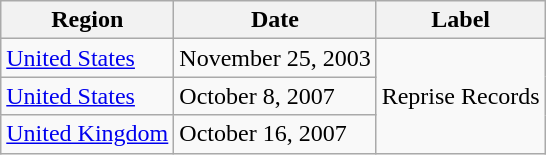<table class="wikitable">
<tr>
<th>Region</th>
<th>Date</th>
<th>Label</th>
</tr>
<tr>
<td rowspan="1"><a href='#'>United States</a></td>
<td rowspan="1">November 25, 2003</td>
<td rowspan="3">Reprise Records</td>
</tr>
<tr>
<td rowspan="1"><a href='#'>United States</a></td>
<td rowspan="1">October 8, 2007</td>
</tr>
<tr>
<td rowspan="1"><a href='#'>United Kingdom</a></td>
<td rowspan="1">October 16, 2007</td>
</tr>
</table>
